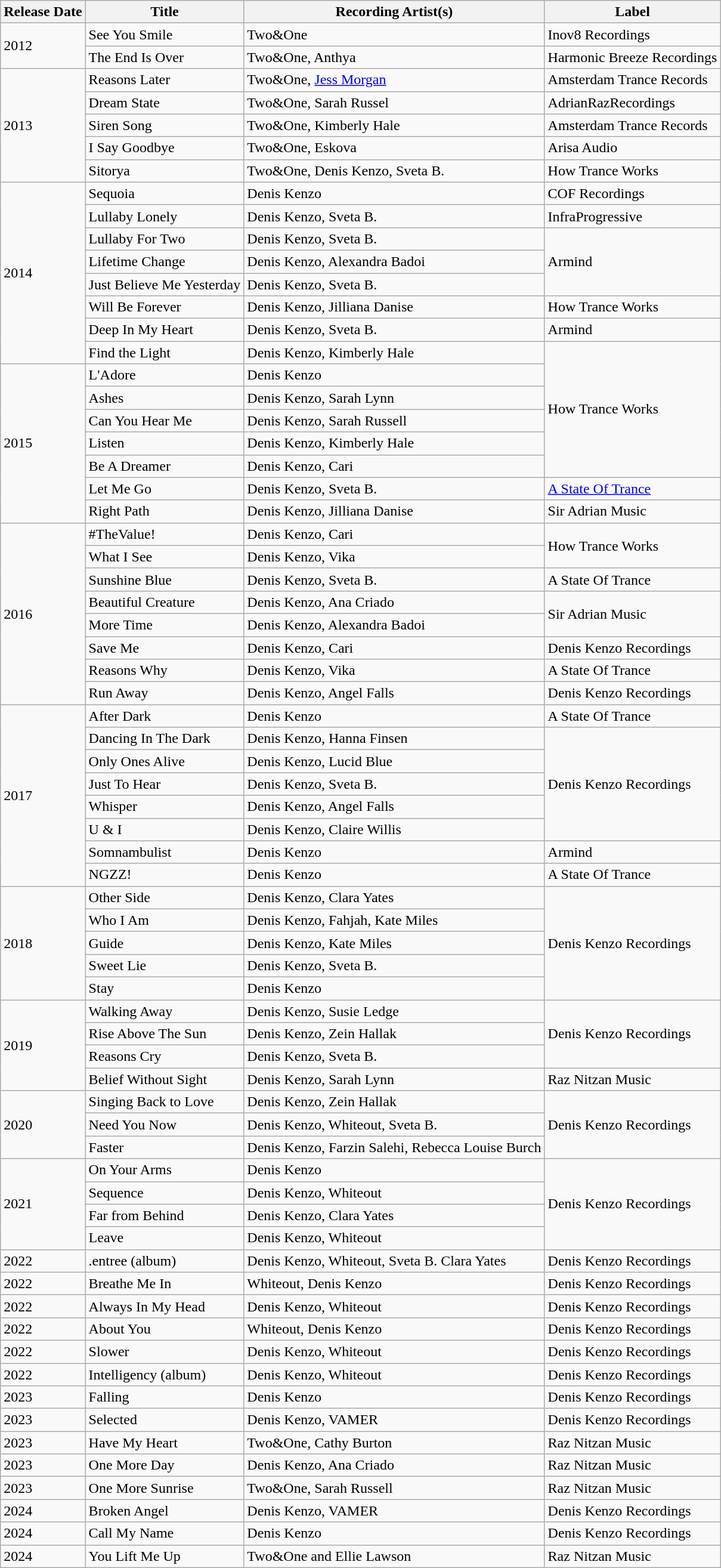<table class="wikitable plainrowheaders">
<tr>
<th>Release Date</th>
<th>Title</th>
<th>Recording Artist(s)</th>
<th>Label</th>
</tr>
<tr>
<td rowspan="2">2012</td>
<td>See You Smile</td>
<td>Two&One</td>
<td>Inov8 Recordings</td>
</tr>
<tr>
<td>The End Is Over</td>
<td>Two&One, Anthya</td>
<td>Harmonic Breeze Recordings</td>
</tr>
<tr>
<td rowspan="5">2013</td>
<td>Reasons Later</td>
<td>Two&One, <a href='#'>Jess Morgan</a></td>
<td>Amsterdam Trance Records</td>
</tr>
<tr>
<td>Dream State</td>
<td>Two&One, Sarah Russel</td>
<td>AdrianRazRecordings</td>
</tr>
<tr>
<td>Siren Song</td>
<td>Two&One, Kimberly Hale</td>
<td>Amsterdam Trance Records</td>
</tr>
<tr>
<td>I Say Goodbye</td>
<td>Two&One, Eskova</td>
<td>Arisa Audio</td>
</tr>
<tr>
<td>Sitorya</td>
<td>Two&One, Denis Kenzo, Sveta B.</td>
<td>How Trance Works</td>
</tr>
<tr>
<td rowspan="8">2014</td>
<td>Sequoia</td>
<td>Denis Kenzo</td>
<td>COF Recordings</td>
</tr>
<tr>
<td>Lullaby Lonely</td>
<td>Denis Kenzo, Sveta B.</td>
<td>InfraProgressive</td>
</tr>
<tr>
<td>Lullaby For Two</td>
<td>Denis Kenzo, Sveta B.</td>
<td rowspan="3">Armind</td>
</tr>
<tr>
<td>Lifetime Change</td>
<td>Denis Kenzo, Alexandra Badoi</td>
</tr>
<tr>
<td>Just Believe Me Yesterday</td>
<td>Denis Kenzo, Sveta B.</td>
</tr>
<tr>
<td>Will Be Forever</td>
<td>Denis Kenzo, Jilliana Danise</td>
<td>How Trance Works</td>
</tr>
<tr>
<td>Deep In My Heart</td>
<td>Denis Kenzo, Sveta B.</td>
<td>Armind</td>
</tr>
<tr>
<td>Find the Light</td>
<td>Denis Kenzo, Kimberly Hale</td>
<td rowspan="6">How Trance Works</td>
</tr>
<tr>
<td rowspan="7">2015</td>
<td>L'Adore</td>
<td>Denis Kenzo</td>
</tr>
<tr>
<td>Ashes</td>
<td>Denis Kenzo, Sarah Lynn</td>
</tr>
<tr>
<td>Can You Hear Me</td>
<td>Denis Kenzo, Sarah Russell</td>
</tr>
<tr>
<td>Listen</td>
<td>Denis Kenzo, Kimberly Hale</td>
</tr>
<tr>
<td>Be A Dreamer</td>
<td>Denis Kenzo, Cari</td>
</tr>
<tr>
<td>Let Me Go</td>
<td>Denis Kenzo, Sveta B.</td>
<td><a href='#'>A State Of Trance</a></td>
</tr>
<tr>
<td>Right Path</td>
<td>Denis Kenzo, Jilliana Danise</td>
<td>Sir Adrian Music</td>
</tr>
<tr>
<td rowspan="8">2016</td>
<td>#TheValue!</td>
<td>Denis Kenzo, Cari</td>
<td rowspan="2">How Trance Works</td>
</tr>
<tr>
<td>What I See</td>
<td>Denis Kenzo, Vika</td>
</tr>
<tr>
<td>Sunshine Blue</td>
<td>Denis Kenzo, Sveta B.</td>
<td>A State Of Trance</td>
</tr>
<tr>
<td>Beautiful Creature</td>
<td>Denis Kenzo, Ana Criado</td>
<td rowspan="2">Sir Adrian Music</td>
</tr>
<tr>
<td>More Time</td>
<td>Denis Kenzo, Alexandra Badoi</td>
</tr>
<tr>
<td>Save Me</td>
<td>Denis Kenzo, Cari</td>
<td>Denis Kenzo Recordings</td>
</tr>
<tr>
<td>Reasons Why</td>
<td>Denis Kenzo, Vika</td>
<td>A State Of Trance</td>
</tr>
<tr>
<td>Run Away</td>
<td>Denis Kenzo, Angel Falls</td>
<td>Denis Kenzo Recordings</td>
</tr>
<tr>
<td rowspan="8">2017</td>
<td>After Dark</td>
<td>Denis Kenzo</td>
<td>A State Of Trance</td>
</tr>
<tr>
<td>Dancing In The Dark</td>
<td>Denis Kenzo, Hanna Finsen</td>
<td rowspan="5">Denis Kenzo Recordings</td>
</tr>
<tr>
<td>Only Ones Alive</td>
<td>Denis Kenzo, Lucid Blue</td>
</tr>
<tr>
<td>Just To Hear</td>
<td>Denis Kenzo, Sveta B.</td>
</tr>
<tr>
<td>Whisper</td>
<td>Denis Kenzo, Angel Falls</td>
</tr>
<tr>
<td>U & I</td>
<td>Denis Kenzo, Claire Willis</td>
</tr>
<tr>
<td>Somnambulist</td>
<td>Denis Kenzo</td>
<td>Armind</td>
</tr>
<tr>
<td>NGZZ!</td>
<td>Denis Kenzo</td>
<td>A State Of Trance</td>
</tr>
<tr>
<td rowspan="5">2018</td>
<td>Other Side</td>
<td>Denis Kenzo, Clara Yates</td>
<td rowspan="5">Denis Kenzo Recordings</td>
</tr>
<tr>
<td>Who I Am</td>
<td>Denis Kenzo, Fahjah, Kate Miles</td>
</tr>
<tr>
<td>Guide</td>
<td>Denis Kenzo, Kate Miles</td>
</tr>
<tr>
<td>Sweet Lie</td>
<td>Denis Kenzo, Sveta B.</td>
</tr>
<tr>
<td>Stay</td>
<td>Denis Kenzo</td>
</tr>
<tr>
<td rowspan="4">2019</td>
<td>Walking Away</td>
<td>Denis Kenzo, Susie Ledge</td>
<td rowspan="3">Denis Kenzo Recordings</td>
</tr>
<tr>
<td>Rise Above The Sun</td>
<td>Denis Kenzo, Zein Hallak</td>
</tr>
<tr>
<td>Reasons Cry</td>
<td>Denis Kenzo, Sveta B.</td>
</tr>
<tr>
<td>Belief Without Sight</td>
<td>Denis Kenzo, Sarah Lynn</td>
<td>Raz Nitzan Music</td>
</tr>
<tr>
<td rowspan="3">2020</td>
<td>Singing Back to Love</td>
<td>Denis Kenzo, Zein Hallak</td>
<td rowspan="3">Denis Kenzo Recordings</td>
</tr>
<tr>
<td>Need You Now</td>
<td>Denis Kenzo, Whiteout, Sveta B.</td>
</tr>
<tr>
<td>Faster</td>
<td>Denis Kenzo, Farzin Salehi, Rebecca Louise Burch</td>
</tr>
<tr>
<td rowspan="4">2021</td>
<td>On Your Arms</td>
<td>Denis Kenzo</td>
<td rowspan="4">Denis Kenzo Recordings</td>
</tr>
<tr>
<td>Sequence</td>
<td>Denis Kenzo, Whiteout</td>
</tr>
<tr>
<td>Far from Behind</td>
<td>Denis Kenzo, Clara Yates</td>
</tr>
<tr>
<td>Leave</td>
<td>Denis Kenzo, Whiteout</td>
</tr>
<tr>
<td>2022</td>
<td>.entree (album)</td>
<td>Denis Kenzo, Whiteout, Sveta B. Clara Yates</td>
<td>Denis Kenzo Recordings</td>
</tr>
<tr>
<td>2022</td>
<td>Breathe Me In</td>
<td>Whiteout, Denis Kenzo</td>
<td>Denis Kenzo Recordings</td>
</tr>
<tr>
<td>2022</td>
<td>Always In My Head</td>
<td>Denis Kenzo, Whiteout</td>
<td>Denis Kenzo Recordings</td>
</tr>
<tr>
<td>2022</td>
<td>About You</td>
<td>Whiteout, Denis Kenzo</td>
<td>Denis Kenzo Recordings</td>
</tr>
<tr>
<td>2022</td>
<td>Slower</td>
<td>Denis Kenzo, Whiteout</td>
<td>Denis Kenzo Recordings</td>
</tr>
<tr>
<td>2022</td>
<td>Intelligency (album)</td>
<td>Denis Kenzo, Whiteout</td>
<td>Denis Kenzo Recordings</td>
</tr>
<tr>
<td>2023</td>
<td>Falling</td>
<td>Denis Kenzo</td>
<td>Denis Kenzo Recordings</td>
</tr>
<tr>
<td>2023</td>
<td>Selected</td>
<td>Denis Kenzo, VAMER</td>
<td>Denis Kenzo Recordings</td>
</tr>
<tr>
<td>2023</td>
<td>Have My Heart</td>
<td>Two&One, Cathy Burton</td>
<td>Raz Nitzan Music</td>
</tr>
<tr>
<td>2023</td>
<td>One More Day</td>
<td>Denis Kenzo, Ana Criado</td>
<td>Raz Nitzan Music</td>
</tr>
<tr>
<td>2023</td>
<td>One More Sunrise</td>
<td>Two&One, Sarah Russell</td>
<td>Raz Nitzan Music</td>
</tr>
<tr>
<td>2024</td>
<td>Broken Angel</td>
<td>Denis Kenzo, VAMER</td>
<td>Denis Kenzo Recordings</td>
</tr>
<tr>
<td>2024</td>
<td>Call My Name</td>
<td>Denis Kenzo</td>
<td>Denis Kenzo Recordings</td>
</tr>
<tr>
<td>2024</td>
<td>You Lift Me Up</td>
<td>Two&One and Ellie Lawson</td>
<td>Raz Nitzan Music</td>
</tr>
</table>
